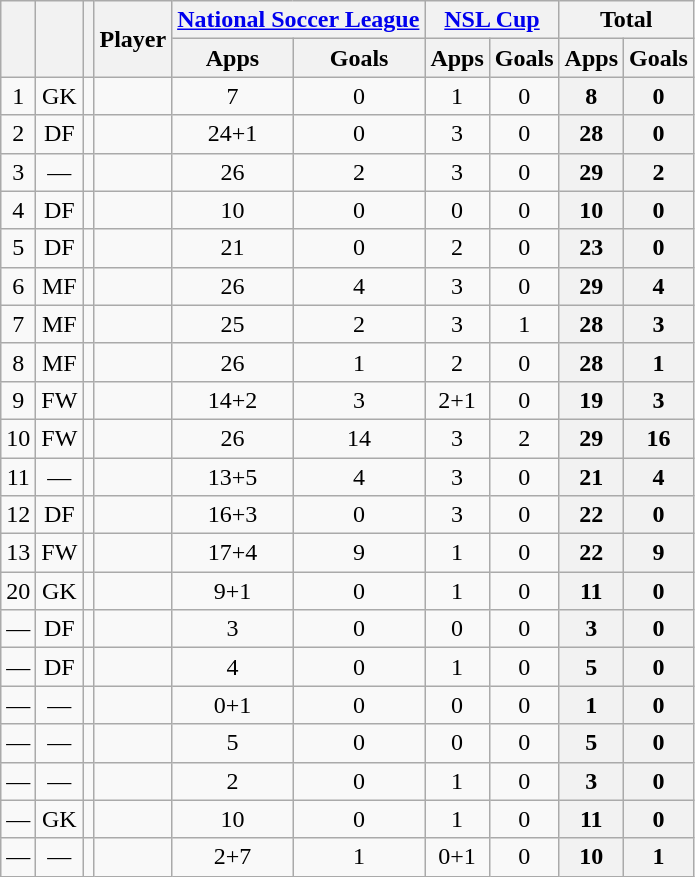<table class="wikitable sortable" style="text-align:center">
<tr>
<th rowspan="2"></th>
<th rowspan="2"></th>
<th rowspan="2"></th>
<th rowspan="2">Player</th>
<th colspan="2"><a href='#'>National Soccer League</a></th>
<th colspan="2"><a href='#'>NSL Cup</a></th>
<th colspan="2">Total</th>
</tr>
<tr>
<th>Apps</th>
<th>Goals</th>
<th>Apps</th>
<th>Goals</th>
<th>Apps</th>
<th>Goals</th>
</tr>
<tr>
<td>1</td>
<td>GK</td>
<td></td>
<td align="left"><br></td>
<td>7</td>
<td>0<br></td>
<td>1</td>
<td>0<br></td>
<th>8</th>
<th>0</th>
</tr>
<tr>
<td>2</td>
<td>DF</td>
<td></td>
<td align="left"><br></td>
<td>24+1</td>
<td>0<br></td>
<td>3</td>
<td>0<br></td>
<th>28</th>
<th>0</th>
</tr>
<tr>
<td>3</td>
<td>—</td>
<td></td>
<td align="left"><br></td>
<td>26</td>
<td>2<br></td>
<td>3</td>
<td>0<br></td>
<th>29</th>
<th>2</th>
</tr>
<tr>
<td>4</td>
<td>DF</td>
<td></td>
<td align="left"><br></td>
<td>10</td>
<td>0<br></td>
<td>0</td>
<td>0<br></td>
<th>10</th>
<th>0</th>
</tr>
<tr>
<td>5</td>
<td>DF</td>
<td></td>
<td align="left"><br></td>
<td>21</td>
<td>0<br></td>
<td>2</td>
<td>0<br></td>
<th>23</th>
<th>0</th>
</tr>
<tr>
<td>6</td>
<td>MF</td>
<td></td>
<td align="left"><br></td>
<td>26</td>
<td>4<br></td>
<td>3</td>
<td>0<br></td>
<th>29</th>
<th>4</th>
</tr>
<tr>
<td>7</td>
<td>MF</td>
<td></td>
<td align="left"><br></td>
<td>25</td>
<td>2<br></td>
<td>3</td>
<td>1<br></td>
<th>28</th>
<th>3</th>
</tr>
<tr>
<td>8</td>
<td>MF</td>
<td></td>
<td align="left"><br></td>
<td>26</td>
<td>1<br></td>
<td>2</td>
<td>0<br></td>
<th>28</th>
<th>1</th>
</tr>
<tr>
<td>9</td>
<td>FW</td>
<td></td>
<td align="left"><br></td>
<td>14+2</td>
<td>3<br></td>
<td>2+1</td>
<td>0<br></td>
<th>19</th>
<th>3</th>
</tr>
<tr>
<td>10</td>
<td>FW</td>
<td></td>
<td align="left"><br></td>
<td>26</td>
<td>14<br></td>
<td>3</td>
<td>2<br></td>
<th>29</th>
<th>16</th>
</tr>
<tr>
<td>11</td>
<td>—</td>
<td></td>
<td align="left"><br></td>
<td>13+5</td>
<td>4<br></td>
<td>3</td>
<td>0<br></td>
<th>21</th>
<th>4</th>
</tr>
<tr>
<td>12</td>
<td>DF</td>
<td></td>
<td align="left"><br></td>
<td>16+3</td>
<td>0<br></td>
<td>3</td>
<td>0<br></td>
<th>22</th>
<th>0</th>
</tr>
<tr>
<td>13</td>
<td>FW</td>
<td></td>
<td align="left"><br></td>
<td>17+4</td>
<td>9<br></td>
<td>1</td>
<td>0<br></td>
<th>22</th>
<th>9</th>
</tr>
<tr>
<td>20</td>
<td>GK</td>
<td></td>
<td align="left"><br></td>
<td>9+1</td>
<td>0<br></td>
<td>1</td>
<td>0<br></td>
<th>11</th>
<th>0</th>
</tr>
<tr>
<td>—</td>
<td>DF</td>
<td></td>
<td align="left"><br></td>
<td>3</td>
<td>0<br></td>
<td>0</td>
<td>0<br></td>
<th>3</th>
<th>0</th>
</tr>
<tr>
<td>—</td>
<td>DF</td>
<td></td>
<td align="left"><br></td>
<td>4</td>
<td>0<br></td>
<td>1</td>
<td>0<br></td>
<th>5</th>
<th>0</th>
</tr>
<tr>
<td>—</td>
<td>—</td>
<td></td>
<td align="left"><br></td>
<td>0+1</td>
<td>0<br></td>
<td>0</td>
<td>0<br></td>
<th>1</th>
<th>0</th>
</tr>
<tr>
<td>—</td>
<td>—</td>
<td></td>
<td align="left"><br></td>
<td>5</td>
<td>0<br></td>
<td>0</td>
<td>0<br></td>
<th>5</th>
<th>0</th>
</tr>
<tr>
<td>—</td>
<td>—</td>
<td></td>
<td align="left"><br></td>
<td>2</td>
<td>0<br></td>
<td>1</td>
<td>0<br></td>
<th>3</th>
<th>0</th>
</tr>
<tr>
<td>—</td>
<td>GK</td>
<td></td>
<td align="left"><br></td>
<td>10</td>
<td>0<br></td>
<td>1</td>
<td>0<br></td>
<th>11</th>
<th>0</th>
</tr>
<tr>
<td>—</td>
<td>—</td>
<td></td>
<td align="left"><br></td>
<td>2+7</td>
<td>1<br></td>
<td>0+1</td>
<td>0<br></td>
<th>10</th>
<th>1</th>
</tr>
</table>
